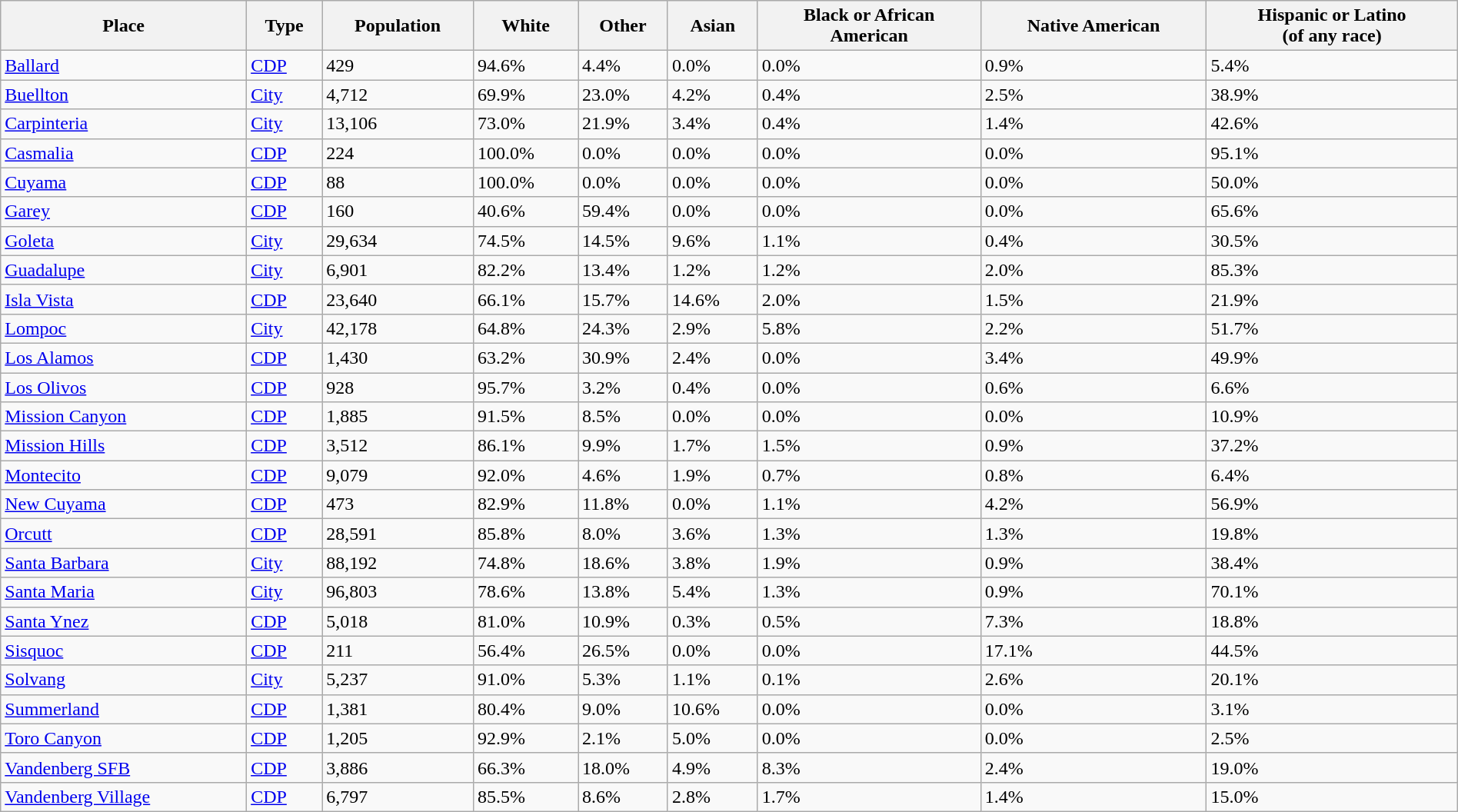<table class="wikitable collapsible collapsed sortable" style="width: 100%;">
<tr>
<th>Place</th>
<th>Type</th>
<th data-sort-type="number">Population</th>
<th data-sort-type="number">White</th>
<th data-sort-type="number">Other<br></th>
<th data-sort-type="number">Asian</th>
<th data-sort-type="number">Black or African<br>American</th>
<th data-sort-type="number">Native American<br></th>
<th data-sort-type="number">Hispanic or Latino<br>(of any race)</th>
</tr>
<tr>
<td><a href='#'>Ballard</a></td>
<td><a href='#'>CDP</a></td>
<td>429</td>
<td>94.6%</td>
<td>4.4%</td>
<td>0.0%</td>
<td>0.0%</td>
<td>0.9%</td>
<td>5.4%</td>
</tr>
<tr>
<td><a href='#'>Buellton</a></td>
<td><a href='#'>City</a></td>
<td>4,712</td>
<td>69.9%</td>
<td>23.0%</td>
<td>4.2%</td>
<td>0.4%</td>
<td>2.5%</td>
<td>38.9%</td>
</tr>
<tr>
<td><a href='#'>Carpinteria</a></td>
<td><a href='#'>City</a></td>
<td>13,106</td>
<td>73.0%</td>
<td>21.9%</td>
<td>3.4%</td>
<td>0.4%</td>
<td>1.4%</td>
<td>42.6%</td>
</tr>
<tr>
<td><a href='#'>Casmalia</a></td>
<td><a href='#'>CDP</a></td>
<td>224</td>
<td>100.0%</td>
<td>0.0%</td>
<td>0.0%</td>
<td>0.0%</td>
<td>0.0%</td>
<td>95.1%</td>
</tr>
<tr>
<td><a href='#'>Cuyama</a></td>
<td><a href='#'>CDP</a></td>
<td>88</td>
<td>100.0%</td>
<td>0.0%</td>
<td>0.0%</td>
<td>0.0%</td>
<td>0.0%</td>
<td>50.0%</td>
</tr>
<tr>
<td><a href='#'>Garey</a></td>
<td><a href='#'>CDP</a></td>
<td>160</td>
<td>40.6%</td>
<td>59.4%</td>
<td>0.0%</td>
<td>0.0%</td>
<td>0.0%</td>
<td>65.6%</td>
</tr>
<tr>
<td><a href='#'>Goleta</a></td>
<td><a href='#'>City</a></td>
<td>29,634</td>
<td>74.5%</td>
<td>14.5%</td>
<td>9.6%</td>
<td>1.1%</td>
<td>0.4%</td>
<td>30.5%</td>
</tr>
<tr>
<td><a href='#'>Guadalupe</a></td>
<td><a href='#'>City</a></td>
<td>6,901</td>
<td>82.2%</td>
<td>13.4%</td>
<td>1.2%</td>
<td>1.2%</td>
<td>2.0%</td>
<td>85.3%</td>
</tr>
<tr>
<td><a href='#'>Isla Vista</a></td>
<td><a href='#'>CDP</a></td>
<td>23,640</td>
<td>66.1%</td>
<td>15.7%</td>
<td>14.6%</td>
<td>2.0%</td>
<td>1.5%</td>
<td>21.9%</td>
</tr>
<tr>
<td><a href='#'>Lompoc</a></td>
<td><a href='#'>City</a></td>
<td>42,178</td>
<td>64.8%</td>
<td>24.3%</td>
<td>2.9%</td>
<td>5.8%</td>
<td>2.2%</td>
<td>51.7%</td>
</tr>
<tr>
<td><a href='#'>Los Alamos</a></td>
<td><a href='#'>CDP</a></td>
<td>1,430</td>
<td>63.2%</td>
<td>30.9%</td>
<td>2.4%</td>
<td>0.0%</td>
<td>3.4%</td>
<td>49.9%</td>
</tr>
<tr>
<td><a href='#'>Los Olivos</a></td>
<td><a href='#'>CDP</a></td>
<td>928</td>
<td>95.7%</td>
<td>3.2%</td>
<td>0.4%</td>
<td>0.0%</td>
<td>0.6%</td>
<td>6.6%</td>
</tr>
<tr>
<td><a href='#'>Mission Canyon</a></td>
<td><a href='#'>CDP</a></td>
<td>1,885</td>
<td>91.5%</td>
<td>8.5%</td>
<td>0.0%</td>
<td>0.0%</td>
<td>0.0%</td>
<td>10.9%</td>
</tr>
<tr>
<td><a href='#'>Mission Hills</a></td>
<td><a href='#'>CDP</a></td>
<td>3,512</td>
<td>86.1%</td>
<td>9.9%</td>
<td>1.7%</td>
<td>1.5%</td>
<td>0.9%</td>
<td>37.2%</td>
</tr>
<tr>
<td><a href='#'>Montecito</a></td>
<td><a href='#'>CDP</a></td>
<td>9,079</td>
<td>92.0%</td>
<td>4.6%</td>
<td>1.9%</td>
<td>0.7%</td>
<td>0.8%</td>
<td>6.4%</td>
</tr>
<tr>
<td><a href='#'>New Cuyama</a></td>
<td><a href='#'>CDP</a></td>
<td>473</td>
<td>82.9%</td>
<td>11.8%</td>
<td>0.0%</td>
<td>1.1%</td>
<td>4.2%</td>
<td>56.9%</td>
</tr>
<tr>
<td><a href='#'>Orcutt</a></td>
<td><a href='#'>CDP</a></td>
<td>28,591</td>
<td>85.8%</td>
<td>8.0%</td>
<td>3.6%</td>
<td>1.3%</td>
<td>1.3%</td>
<td>19.8%</td>
</tr>
<tr>
<td><a href='#'>Santa Barbara</a></td>
<td><a href='#'>City</a></td>
<td>88,192</td>
<td>74.8%</td>
<td>18.6%</td>
<td>3.8%</td>
<td>1.9%</td>
<td>0.9%</td>
<td>38.4%</td>
</tr>
<tr>
<td><a href='#'>Santa Maria</a></td>
<td><a href='#'>City</a></td>
<td>96,803</td>
<td>78.6%</td>
<td>13.8%</td>
<td>5.4%</td>
<td>1.3%</td>
<td>0.9%</td>
<td>70.1%</td>
</tr>
<tr>
<td><a href='#'>Santa Ynez</a></td>
<td><a href='#'>CDP</a></td>
<td>5,018</td>
<td>81.0%</td>
<td>10.9%</td>
<td>0.3%</td>
<td>0.5%</td>
<td>7.3%</td>
<td>18.8%</td>
</tr>
<tr>
<td><a href='#'>Sisquoc</a></td>
<td><a href='#'>CDP</a></td>
<td>211</td>
<td>56.4%</td>
<td>26.5%</td>
<td>0.0%</td>
<td>0.0%</td>
<td>17.1%</td>
<td>44.5%</td>
</tr>
<tr>
<td><a href='#'>Solvang</a></td>
<td><a href='#'>City</a></td>
<td>5,237</td>
<td>91.0%</td>
<td>5.3%</td>
<td>1.1%</td>
<td>0.1%</td>
<td>2.6%</td>
<td>20.1%</td>
</tr>
<tr>
<td><a href='#'>Summerland</a></td>
<td><a href='#'>CDP</a></td>
<td>1,381</td>
<td>80.4%</td>
<td>9.0%</td>
<td>10.6%</td>
<td>0.0%</td>
<td>0.0%</td>
<td>3.1%</td>
</tr>
<tr>
<td><a href='#'>Toro Canyon</a></td>
<td><a href='#'>CDP</a></td>
<td>1,205</td>
<td>92.9%</td>
<td>2.1%</td>
<td>5.0%</td>
<td>0.0%</td>
<td>0.0%</td>
<td>2.5%</td>
</tr>
<tr>
<td><a href='#'>Vandenberg SFB</a></td>
<td><a href='#'>CDP</a></td>
<td>3,886</td>
<td>66.3%</td>
<td>18.0%</td>
<td>4.9%</td>
<td>8.3%</td>
<td>2.4%</td>
<td>19.0%</td>
</tr>
<tr>
<td><a href='#'>Vandenberg Village</a></td>
<td><a href='#'>CDP</a></td>
<td>6,797</td>
<td>85.5%</td>
<td>8.6%</td>
<td>2.8%</td>
<td>1.7%</td>
<td>1.4%</td>
<td>15.0%</td>
</tr>
</table>
